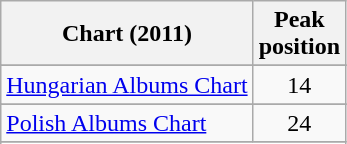<table class="wikitable sortable plainrowheaders">
<tr>
<th scope="col">Chart (2011)</th>
<th scope="col">Peak<br>position</th>
</tr>
<tr>
</tr>
<tr>
</tr>
<tr>
</tr>
<tr>
</tr>
<tr>
</tr>
<tr>
</tr>
<tr>
</tr>
<tr>
</tr>
<tr>
<td><a href='#'>Hungarian Albums Chart</a></td>
<td style="text-align:center;">14</td>
</tr>
<tr>
</tr>
<tr>
</tr>
<tr>
<td><a href='#'>Polish Albums Chart</a></td>
<td style="text-align:center;">24</td>
</tr>
<tr>
</tr>
<tr>
</tr>
<tr>
</tr>
<tr>
</tr>
<tr>
</tr>
<tr>
</tr>
</table>
